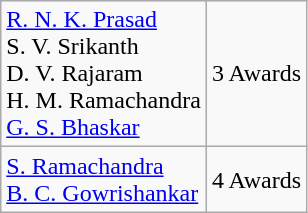<table class="wikitable sortable">
<tr>
<td><a href='#'>R. N. K. Prasad</a><br>S. V. Srikanth<br>D. V. Rajaram<br>H. M. Ramachandra<br><a href='#'>G. S. Bhaskar</a></td>
<td>3 Awards</td>
</tr>
<tr>
<td><a href='#'>S. Ramachandra</a><br><a href='#'>B. C. Gowrishankar</a></td>
<td>4 Awards</td>
</tr>
</table>
